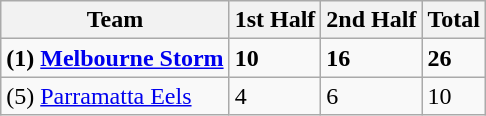<table class="wikitable">
<tr>
<th>Team</th>
<th>1st Half</th>
<th>2nd Half</th>
<th>Total</th>
</tr>
<tr>
<td><strong>(1) <a href='#'>Melbourne Storm</a></strong></td>
<td><strong>10</strong></td>
<td><strong>16</strong></td>
<td><strong>26</strong></td>
</tr>
<tr>
<td>(5) <a href='#'>Parramatta Eels</a></td>
<td>4</td>
<td>6</td>
<td>10</td>
</tr>
</table>
